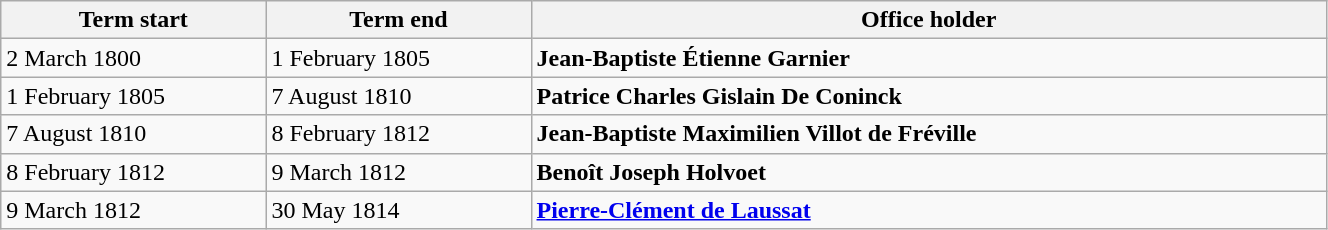<table class="wikitable" style="width: 70%;">
<tr>
<th align="left" style="width: 20%;">Term start</th>
<th align="left" style="width: 20%;">Term end</th>
<th align="left">Office holder</th>
</tr>
<tr valign="top">
<td>2 March 1800</td>
<td>1 February 1805</td>
<td><strong>Jean-Baptiste Étienne Garnier</strong></td>
</tr>
<tr valign="top">
<td>1 February 1805</td>
<td>7 August 1810</td>
<td><strong>Patrice Charles Gislain De Coninck</strong></td>
</tr>
<tr valign="top">
<td>7 August 1810</td>
<td>8 February 1812</td>
<td><strong>Jean-Baptiste Maximilien Villot de Fréville</strong></td>
</tr>
<tr valign="top">
<td>8 February 1812</td>
<td>9 March 1812</td>
<td><strong>Benoît Joseph Holvoet</strong></td>
</tr>
<tr valign="top">
<td>9 March 1812</td>
<td>30 May 1814</td>
<td><strong><a href='#'>Pierre-Clément de Laussat</a></strong></td>
</tr>
</table>
